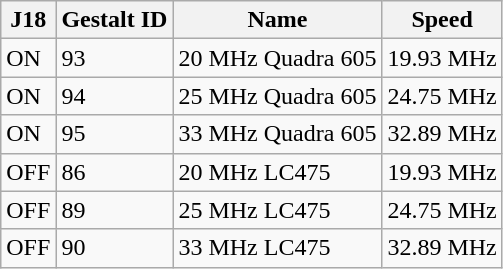<table class="wikitable">
<tr>
<th>J18</th>
<th>Gestalt ID</th>
<th>Name</th>
<th>Speed</th>
</tr>
<tr>
<td>ON</td>
<td>93</td>
<td>20 MHz Quadra 605</td>
<td>19.93 MHz</td>
</tr>
<tr>
<td>ON</td>
<td>94</td>
<td>25 MHz Quadra 605</td>
<td>24.75 MHz</td>
</tr>
<tr>
<td>ON</td>
<td>95</td>
<td>33 MHz Quadra 605</td>
<td>32.89 MHz</td>
</tr>
<tr>
<td>OFF</td>
<td>86</td>
<td>20 MHz LC475</td>
<td>19.93 MHz</td>
</tr>
<tr>
<td>OFF</td>
<td>89</td>
<td>25 MHz LC475</td>
<td>24.75 MHz</td>
</tr>
<tr>
<td>OFF</td>
<td>90</td>
<td>33 MHz LC475</td>
<td>32.89 MHz</td>
</tr>
</table>
